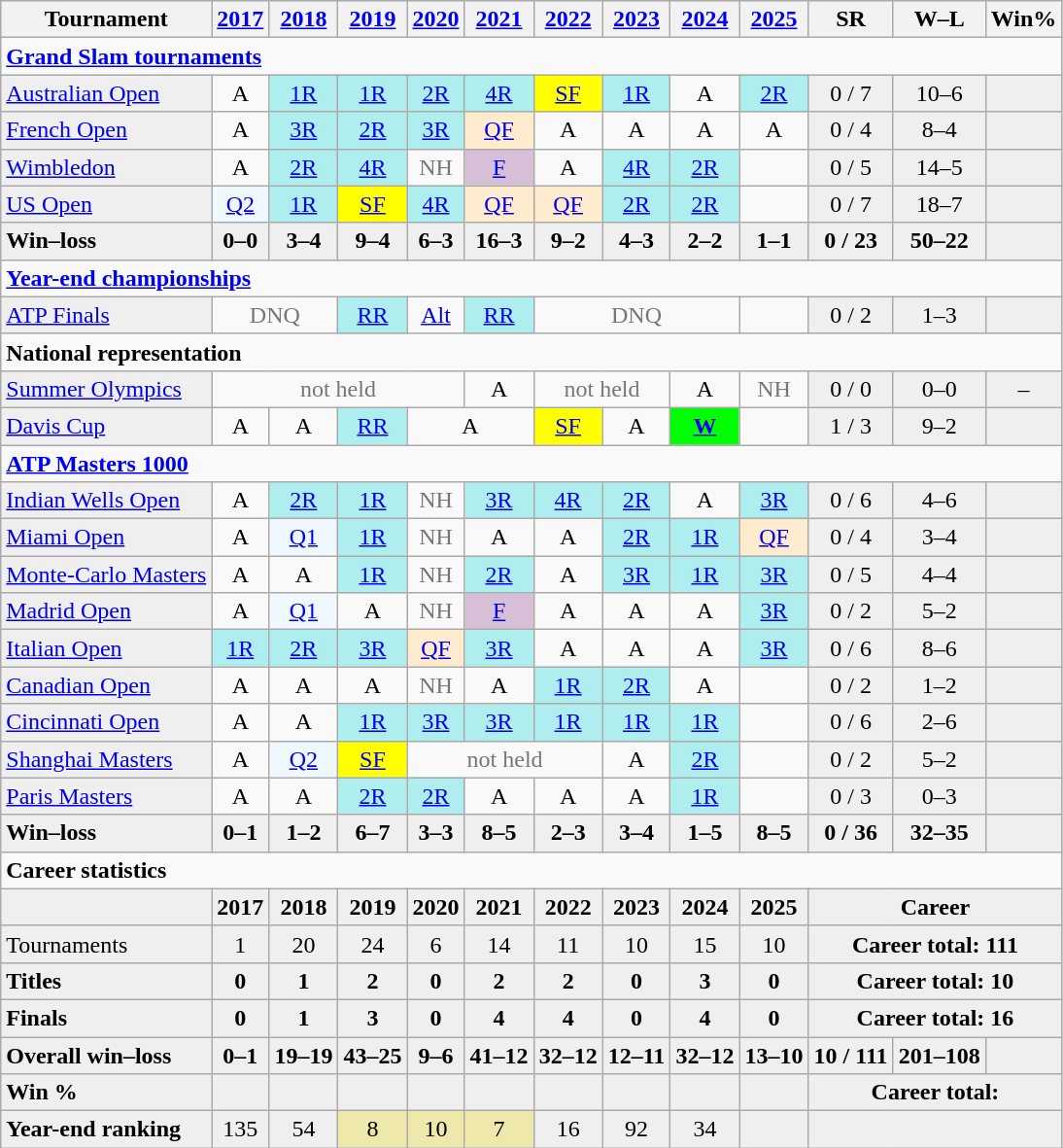<table class=wikitable style=text-align:center;>
<tr>
<th>Tournament</th>
<th><a href='#'>2017</a></th>
<th><a href='#'>2018</a></th>
<th><a href='#'>2019</a></th>
<th><a href='#'>2020</a></th>
<th><a href='#'>2021</a></th>
<th><a href='#'>2022</a></th>
<th><a href='#'>2023</a></th>
<th><a href='#'>2024</a></th>
<th><a href='#'>2025</a></th>
<th>SR</th>
<th>W–L</th>
<th>Win%</th>
</tr>
<tr>
<td colspan="13" align="left"><strong><a href='#'>Grand Slam tournaments</a></strong></td>
</tr>
<tr>
<td bgcolor=efefef align=left><a href='#'>Australian Open</a></td>
<td>A</td>
<td style=background:#afeeee><a href='#'>1R</a></td>
<td style=background:#afeeee><a href='#'>1R</a></td>
<td style=background:#afeeee><a href='#'>2R</a></td>
<td style=background:#afeeee><a href='#'>4R</a></td>
<td style=background:yellow><a href='#'>SF</a></td>
<td style=background:#afeeee><a href='#'>1R</a></td>
<td>A</td>
<td style=background:#afeeee><a href='#'>2R</a></td>
<td bgcolor=efefef>0 / 7</td>
<td bgcolor=efefef>10–6</td>
<td bgcolor=efefef></td>
</tr>
<tr>
<td bgcolor=efefef align=left><a href='#'>French Open</a></td>
<td>A</td>
<td style=background:#afeeee><a href='#'>3R</a></td>
<td style=background:#afeeee><a href='#'>2R</a></td>
<td style=background:#afeeee><a href='#'>3R</a></td>
<td style=background:#ffebcd><a href='#'>QF</a></td>
<td>A</td>
<td>A</td>
<td>A</td>
<td>A</td>
<td bgcolor=efefef>0 / 4</td>
<td bgcolor=efefef>8–4</td>
<td bgcolor=efefef></td>
</tr>
<tr>
<td bgcolor=efefef align=left><a href='#'>Wimbledon</a></td>
<td>A</td>
<td style=background:#afeeee><a href='#'>2R</a></td>
<td style=background:#afeeee><a href='#'>4R</a></td>
<td style=color:#767676>NH</td>
<td style=background:thistle><a href='#'>F</a></td>
<td>A</td>
<td style=background:#afeeee><a href='#'>4R</a></td>
<td style=background:#afeeee><a href='#'>2R</a></td>
<td></td>
<td bgcolor=efefef>0 / 5</td>
<td bgcolor=efefef>14–5</td>
<td bgcolor=efefef></td>
</tr>
<tr>
<td bgcolor=efefef align=left><a href='#'>US Open</a></td>
<td style=background:#f0f8ff><a href='#'>Q2</a></td>
<td style=background:#afeeee><a href='#'>1R</a></td>
<td style=background:yellow><a href='#'>SF</a></td>
<td style=background:#afeeee><a href='#'>4R</a></td>
<td style=background:#ffebcd><a href='#'>QF</a></td>
<td style=background:#ffebcd><a href='#'>QF</a></td>
<td style=background:#afeeee><a href='#'>2R</a></td>
<td style=background:#afeeee><a href='#'>2R</a></td>
<td></td>
<td bgcolor=efefef>0 / 7</td>
<td bgcolor=efefef>18–7</td>
<td bgcolor=efefef></td>
</tr>
<tr style=font-weight:bold;background:#efefef>
<td style=text-align:left>Win–loss</td>
<td>0–0</td>
<td>3–4</td>
<td>9–4</td>
<td>6–3</td>
<td>16–3</td>
<td>9–2</td>
<td>4–3</td>
<td>2–2</td>
<td>1–1</td>
<td>0 / 23</td>
<td>50–22</td>
<td></td>
</tr>
<tr>
<td colspan="13" style="text-align:left"><strong><a href='#'>Year-end championships</a></strong></td>
</tr>
<tr>
<td align=left style=background:#efefef><a href='#'>ATP Finals</a></td>
<td colspan=2 style=color:#767676>DNQ</td>
<td style=background:#afeeee><a href='#'>RR</a></td>
<td><a href='#'>Alt</a></td>
<td style=background:#afeeee><a href='#'>RR</a></td>
<td colspan=3 style=color:#767676>DNQ</td>
<td></td>
<td bgcolor=efefef>0 / 2</td>
<td bgcolor=efefef>1–3</td>
<td bgcolor=efefef></td>
</tr>
<tr>
<td colspan="13" style=text-align:left><strong>National representation</strong></td>
</tr>
<tr>
<td bgcolor=efefef align=left><a href='#'>Summer Olympics</a></td>
<td colspan=4 style=color:#767676>not held</td>
<td>A</td>
<td colspan=2 style=color:#767676>not held</td>
<td>A</td>
<td style=color:#767676>NH</td>
<td bgcolor=efefef>0 / 0</td>
<td bgcolor=efefef>0–0</td>
<td bgcolor=efefef>–</td>
</tr>
<tr>
<td bgcolor=efefef align=left><a href='#'>Davis Cup</a></td>
<td>A</td>
<td>A</td>
<td style=background:#afeeee><a href='#'>RR</a></td>
<td colspan=2>A</td>
<td style=background:yellow><a href='#'>SF</a></td>
<td>A</td>
<td style=background:lime><a href='#'><strong>W</strong></a></td>
<td></td>
<td bgcolor=efefef>1 / 3</td>
<td bgcolor=efefef>9–2</td>
<td bgcolor=efefef></td>
</tr>
<tr>
<td colspan="13" align="left"><strong><a href='#'>ATP Masters 1000</a></strong></td>
</tr>
<tr>
<td bgcolor=efefef align=left><a href='#'>Indian Wells Open</a></td>
<td>A</td>
<td style=background:#afeeee><a href='#'>2R</a></td>
<td style=background:#afeeee><a href='#'>1R</a></td>
<td style=color:#767676>NH</td>
<td style=background:#afeeee><a href='#'>3R</a></td>
<td style=background:#afeeee><a href='#'>4R</a></td>
<td style=background:#afeeee><a href='#'>2R</a></td>
<td>A</td>
<td style=background:#afeeee><a href='#'>3R</a></td>
<td bgcolor=efefef>0 / 6</td>
<td bgcolor=efefef>4–6</td>
<td bgcolor=efefef></td>
</tr>
<tr>
<td bgcolor=efefef align=left><a href='#'>Miami Open</a></td>
<td>A</td>
<td style=background:#f0f8ff><a href='#'>Q1</a></td>
<td style=background:#afeeee><a href='#'>1R</a></td>
<td style=color:#767676>NH</td>
<td>A</td>
<td>A</td>
<td style=background:#afeeee><a href='#'>2R</a></td>
<td style=background:#afeeee><a href='#'>1R</a></td>
<td style=background:#ffebcd><a href='#'>QF</a></td>
<td bgcolor=efefef>0 / 4</td>
<td bgcolor=efefef>3–4</td>
<td bgcolor=efefef></td>
</tr>
<tr>
<td bgcolor=efefef align=left><a href='#'>Monte-Carlo Masters</a></td>
<td>A</td>
<td>A</td>
<td style=background:#afeeee><a href='#'>1R</a></td>
<td style=color:#767676>NH</td>
<td style=background:#afeeee><a href='#'>2R</a></td>
<td>A</td>
<td style=background:#afeeee><a href='#'>3R</a></td>
<td style=background:#afeeee><a href='#'>1R</a></td>
<td style=background:#afeeee><a href='#'>3R</a></td>
<td bgcolor=efefef>0 / 5</td>
<td bgcolor=efefef>4–4</td>
<td bgcolor=efefef></td>
</tr>
<tr>
<td bgcolor=efefef align=left><a href='#'>Madrid Open</a></td>
<td>A</td>
<td style=background:#f0f8ff><a href='#'>Q1</a></td>
<td>A</td>
<td style=color:#767676>NH</td>
<td style=background:thistle><a href='#'>F</a></td>
<td>A</td>
<td>A</td>
<td>A</td>
<td style=background:#afeeee><a href='#'>3R</a></td>
<td bgcolor=efefef>0 / 2</td>
<td bgcolor=efefef>5–2</td>
<td bgcolor=efefef></td>
</tr>
<tr>
<td bgcolor=efefef align=left><a href='#'>Italian Open</a></td>
<td style=background:#afeeee><a href='#'>1R</a></td>
<td style=background:#afeeee><a href='#'>2R</a></td>
<td style=background:#afeeee><a href='#'>3R</a></td>
<td style=background:#ffebcd><a href='#'>QF</a></td>
<td style=background:#afeeee><a href='#'>3R</a></td>
<td>A</td>
<td>A</td>
<td>A</td>
<td style=background:#afeeee><a href='#'>3R</a></td>
<td bgcolor=efefef>0 / 6</td>
<td bgcolor=efefef>8–6</td>
<td bgcolor=efefef></td>
</tr>
<tr>
<td bgcolor=efefef align=left><a href='#'>Canadian Open</a></td>
<td>A</td>
<td>A</td>
<td>A</td>
<td style=color:#767676>NH</td>
<td>A</td>
<td style=background:#afeeee><a href='#'>1R</a></td>
<td style=background:#afeeee><a href='#'>2R</a></td>
<td>A</td>
<td></td>
<td bgcolor=efefef>0 / 2</td>
<td bgcolor=efefef>1–2</td>
<td bgcolor=efefef></td>
</tr>
<tr>
<td bgcolor=efefef align=left><a href='#'>Cincinnati Open</a></td>
<td>A</td>
<td>A</td>
<td style=background:#afeeee><a href='#'>1R</a></td>
<td style=background:#afeeee><a href='#'>3R</a></td>
<td style=background:#afeeee><a href='#'>3R</a></td>
<td style=background:#afeeee><a href='#'>1R</a></td>
<td style=background:#afeeee><a href='#'>1R</a></td>
<td style=background:#afeeee><a href='#'>1R</a></td>
<td></td>
<td bgcolor=efefef>0 / 6</td>
<td bgcolor=efefef>2–6</td>
<td bgcolor=efefef></td>
</tr>
<tr>
<td bgcolor=efefef align=left><a href='#'>Shanghai Masters</a></td>
<td>A</td>
<td style=background:#f0f8ff><a href='#'>Q2</a></td>
<td style=background:yellow><a href='#'>SF</a></td>
<td colspan=3 style=color:#767676>not held</td>
<td>A</td>
<td style=background:#afeeee><a href='#'>2R</a></td>
<td></td>
<td bgcolor=efefef>0 / 2</td>
<td bgcolor=efefef>5–2</td>
<td bgcolor=efefef></td>
</tr>
<tr>
<td bgcolor=efefef align=left><a href='#'>Paris Masters</a></td>
<td>A</td>
<td>A</td>
<td style=background:#afeeee><a href='#'>2R</a></td>
<td style=background:#afeeee><a href='#'>2R</a></td>
<td>A</td>
<td>A</td>
<td>A</td>
<td style=background:#afeeee><a href='#'>1R</a></td>
<td></td>
<td bgcolor=efefef>0 / 3</td>
<td bgcolor=efefef>0–3</td>
<td bgcolor=efefef></td>
</tr>
<tr style=font-weight:bold;background:#efefef>
<td style=text-align:left>Win–loss</td>
<td>0–1</td>
<td>1–2</td>
<td>6–7</td>
<td>3–3</td>
<td>8–5</td>
<td>2–3</td>
<td>3–4</td>
<td>1–5</td>
<td>8–5</td>
<td>0 / 36</td>
<td>32–35</td>
<td></td>
</tr>
<tr>
<td colspan="13" align="left"><strong>Career statistics</strong></td>
</tr>
<tr style=background:#efefef;font-weight:bold>
<td></td>
<td>2017</td>
<td>2018</td>
<td>2019</td>
<td>2020</td>
<td>2021</td>
<td>2022</td>
<td>2023</td>
<td>2024</td>
<td>2025</td>
<td colspan="3">Career</td>
</tr>
<tr bgcolor=efefef>
<td style=text-align:left>Tournaments</td>
<td>1</td>
<td>20</td>
<td>24</td>
<td>6</td>
<td>14</td>
<td>11</td>
<td>10</td>
<td>15</td>
<td>10</td>
<td colspan=3><strong>Career total: 111</strong></td>
</tr>
<tr style=font-weight:bold;background:#efefef>
<td style=text-align:left>Titles</td>
<td>0</td>
<td>1</td>
<td>2</td>
<td>0</td>
<td>2</td>
<td>2</td>
<td>0</td>
<td>3</td>
<td>0</td>
<td colspan=3>Career total: 10</td>
</tr>
<tr style=font-weight:bold;background:#efefef>
<td style=text-align:left>Finals</td>
<td>0</td>
<td>1</td>
<td>3</td>
<td>0</td>
<td>4</td>
<td>4</td>
<td>0</td>
<td>4</td>
<td>0</td>
<td colspan=3>Career total: 16</td>
</tr>
<tr style=font-weight:bold;background:#efefef>
<td style=text-align:left>Overall win–loss</td>
<td>0–1</td>
<td>19–19</td>
<td>43–25</td>
<td>9–6</td>
<td>41–12</td>
<td>32–12</td>
<td>12–11</td>
<td>32–12</td>
<td>13–10</td>
<td>10 / 111</td>
<td>201–108</td>
<td></td>
</tr>
<tr style=font-weight:bold;background:#efefef>
<td style=text-align:left>Win %</td>
<td></td>
<td></td>
<td></td>
<td></td>
<td></td>
<td></td>
<td></td>
<td></td>
<td></td>
<td colspan=3>Career total: </td>
</tr>
<tr bgcolor=efefef>
<td style=text-align:left><strong>Year-end ranking</strong></td>
<td>135</td>
<td>54</td>
<td style=background:#eee8aa>8</td>
<td style=background:#eee8aa>10</td>
<td style=background:#eee8aa>7</td>
<td>16</td>
<td>92</td>
<td>34</td>
<td></td>
<td colspan=3></td>
</tr>
</table>
